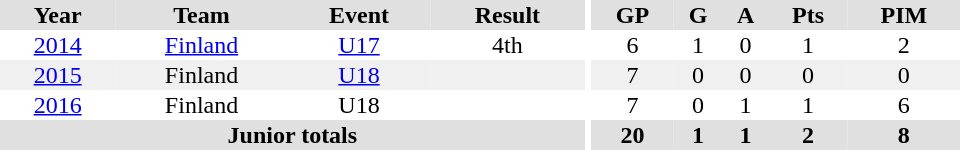<table border="0" cellpadding="1" cellspacing="0" ID="Table3" style="text-align:center; width:40em">
<tr ALIGN="center" bgcolor="#e0e0e0">
<th>Year</th>
<th>Team</th>
<th>Event</th>
<th>Result</th>
<th rowspan="99" bgcolor="#ffffff"></th>
<th>GP</th>
<th>G</th>
<th>A</th>
<th>Pts</th>
<th>PIM</th>
</tr>
<tr>
<td><a href='#'>2014</a></td>
<td><a href='#'>Finland</a></td>
<td><a href='#'>U17</a></td>
<td>4th</td>
<td>6</td>
<td>1</td>
<td>0</td>
<td>1</td>
<td>2</td>
</tr>
<tr bgcolor="#f0f0f0">
<td><a href='#'>2015</a></td>
<td>Finland</td>
<td><a href='#'>U18</a></td>
<td></td>
<td>7</td>
<td>0</td>
<td>0</td>
<td>0</td>
<td>0</td>
</tr>
<tr>
<td><a href='#'>2016</a></td>
<td>Finland</td>
<td>U18</td>
<td></td>
<td>7</td>
<td>0</td>
<td>1</td>
<td>1</td>
<td>6</td>
</tr>
<tr bgcolor="#e0e0e0">
<th colspan="4">Junior totals</th>
<th>20</th>
<th>1</th>
<th>1</th>
<th>2</th>
<th>8</th>
</tr>
</table>
